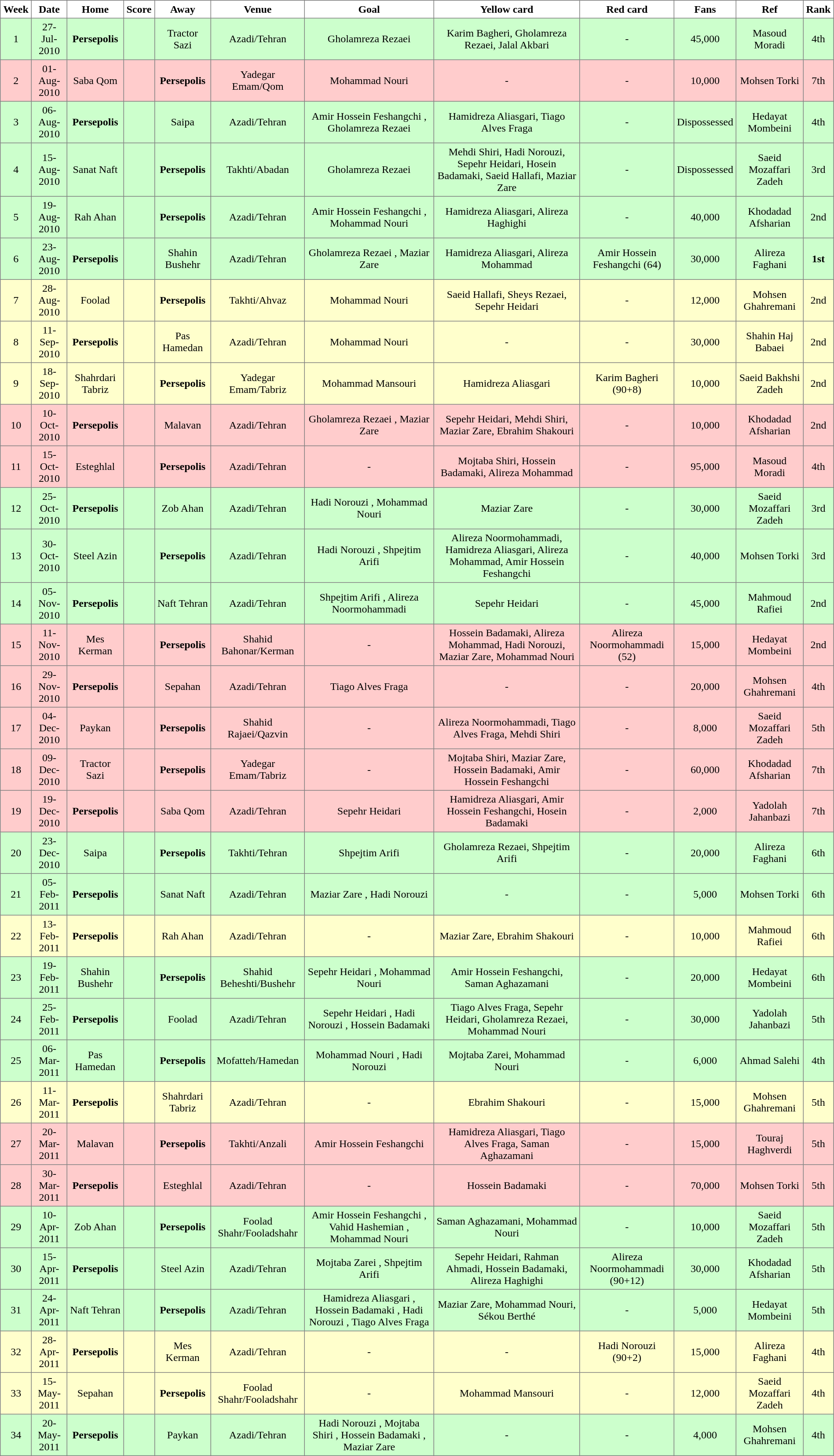<table class="toccolours" border="1" cellpadding="4" cellspacing="0" style="border-collapse: collapse; margin:0; text-align:center;">
<tr>
<th>Week</th>
<th>Date</th>
<th>Home</th>
<th>Score</th>
<th>Away</th>
<th>Venue</th>
<th>Goal </th>
<th>Yellow card </th>
<th>Red card </th>
<th>Fans</th>
<th>Ref</th>
<th>Rank</th>
</tr>
<tr style="background:#cfc;">
<td>1</td>
<td>27-Jul-2010</td>
<td><strong>Persepolis</strong></td>
<td></td>
<td>Tractor Sazi</td>
<td>Azadi/Tehran</td>
<td>Gholamreza Rezaei </td>
<td>Karim Bagheri, Gholamreza Rezaei, Jalal Akbari</td>
<td>-</td>
<td>45,000</td>
<td>Masoud Moradi</td>
<td>4th</td>
</tr>
<tr style="background: #fcc;">
<td>2</td>
<td>01-Aug-2010</td>
<td>Saba Qom</td>
<td></td>
<td><strong>Persepolis</strong></td>
<td>Yadegar Emam/Qom</td>
<td>Mohammad Nouri </td>
<td>-</td>
<td>-</td>
<td>10,000</td>
<td>Mohsen Torki</td>
<td>7th</td>
</tr>
<tr style="background:#cfc;">
<td>3</td>
<td>06-Aug-2010</td>
<td><strong>Persepolis</strong></td>
<td></td>
<td>Saipa</td>
<td>Azadi/Tehran</td>
<td>Amir Hossein Feshangchi , Gholamreza Rezaei </td>
<td>Hamidreza Aliasgari, Tiago Alves Fraga</td>
<td>-</td>
<td>Dispossessed</td>
<td>Hedayat Mombeini</td>
<td>4th</td>
</tr>
<tr style="background:#cfc;">
<td>4</td>
<td>15-Aug-2010</td>
<td>Sanat Naft</td>
<td></td>
<td><strong>Persepolis</strong></td>
<td>Takhti/Abadan</td>
<td>Gholamreza Rezaei </td>
<td>Mehdi Shiri, Hadi Norouzi, Sepehr Heidari, Hosein Badamaki, Saeid Hallafi, Maziar Zare</td>
<td>-</td>
<td>Dispossessed</td>
<td>Saeid Mozaffari Zadeh</td>
<td>3rd</td>
</tr>
<tr style="background:#cfc;">
<td>5</td>
<td>19-Aug-2010</td>
<td>Rah Ahan</td>
<td></td>
<td><strong>Persepolis</strong></td>
<td>Azadi/Tehran</td>
<td>Amir Hossein Feshangchi , Mohammad Nouri </td>
<td>Hamidreza Aliasgari, Alireza Haghighi</td>
<td>-</td>
<td>40,000</td>
<td>Khodadad Afsharian</td>
<td>2nd</td>
</tr>
<tr style="background:#cfc;">
<td>6</td>
<td>23-Aug-2010</td>
<td><strong>Persepolis</strong></td>
<td></td>
<td>Shahin Bushehr</td>
<td>Azadi/Tehran</td>
<td>Gholamreza Rezaei , Maziar Zare </td>
<td>Hamidreza Aliasgari, Alireza Mohammad</td>
<td>Amir Hossein Feshangchi (64)</td>
<td>30,000</td>
<td>Alireza Faghani</td>
<td><strong>1st</strong></td>
</tr>
<tr style="background:#ffc;">
<td>7</td>
<td>28-Aug-2010</td>
<td>Foolad</td>
<td></td>
<td><strong>Persepolis</strong></td>
<td>Takhti/Ahvaz</td>
<td>Mohammad Nouri </td>
<td>Saeid Hallafi, Sheys Rezaei, Sepehr Heidari</td>
<td>-</td>
<td>12,000</td>
<td>Mohsen Ghahremani</td>
<td>2nd</td>
</tr>
<tr style="background:#ffc;">
<td>8</td>
<td>11-Sep-2010</td>
<td><strong>Persepolis</strong></td>
<td></td>
<td>Pas Hamedan</td>
<td>Azadi/Tehran</td>
<td>Mohammad Nouri </td>
<td>-</td>
<td>-</td>
<td>30,000</td>
<td>Shahin Haj Babaei</td>
<td>2nd</td>
</tr>
<tr style="background:#ffc;">
<td>9</td>
<td>18-Sep-2010</td>
<td>Shahrdari Tabriz</td>
<td></td>
<td><strong>Persepolis</strong></td>
<td>Yadegar Emam/Tabriz</td>
<td>Mohammad Mansouri </td>
<td>Hamidreza Aliasgari</td>
<td>Karim Bagheri (90+8)</td>
<td>10,000</td>
<td>Saeid Bakhshi Zadeh</td>
<td>2nd</td>
</tr>
<tr style="background: #fcc;">
<td>10</td>
<td>10-Oct-2010</td>
<td><strong>Persepolis</strong></td>
<td></td>
<td>Malavan</td>
<td>Azadi/Tehran</td>
<td>Gholamreza Rezaei , Maziar Zare </td>
<td>Sepehr Heidari, Mehdi Shiri, Maziar Zare, Ebrahim Shakouri</td>
<td>-</td>
<td>10,000</td>
<td>Khodadad Afsharian</td>
<td>2nd</td>
</tr>
<tr style="background: #fcc;">
<td>11</td>
<td>15-Oct-2010</td>
<td>Esteghlal</td>
<td></td>
<td><strong>Persepolis</strong></td>
<td>Azadi/Tehran</td>
<td>-</td>
<td>Mojtaba Shiri, Hossein Badamaki, Alireza Mohammad</td>
<td>-</td>
<td>95,000</td>
<td>Masoud Moradi</td>
<td>4th</td>
</tr>
<tr style="background:#cfc;">
<td>12</td>
<td>25-Oct-2010</td>
<td><strong>Persepolis</strong></td>
<td></td>
<td>Zob Ahan</td>
<td>Azadi/Tehran</td>
<td>Hadi Norouzi , Mohammad Nouri </td>
<td>Maziar Zare</td>
<td>-</td>
<td>30,000</td>
<td>Saeid Mozaffari Zadeh</td>
<td>3rd</td>
</tr>
<tr style="background:#cfc;">
<td>13</td>
<td>30-Oct-2010</td>
<td>Steel Azin</td>
<td></td>
<td><strong>Persepolis</strong></td>
<td>Azadi/Tehran</td>
<td>Hadi Norouzi , Shpejtim Arifi </td>
<td>Alireza Noormohammadi, Hamidreza Aliasgari, Alireza Mohammad, Amir Hossein Feshangchi</td>
<td>-</td>
<td>40,000</td>
<td>Mohsen Torki</td>
<td>3rd</td>
</tr>
<tr style="background:#cfc;">
<td>14</td>
<td>05-Nov-2010</td>
<td><strong>Persepolis</strong></td>
<td></td>
<td>Naft Tehran</td>
<td>Azadi/Tehran</td>
<td>Shpejtim Arifi , Alireza Noormohammadi </td>
<td>Sepehr Heidari</td>
<td>-</td>
<td>45,000</td>
<td>Mahmoud Rafiei</td>
<td>2nd</td>
</tr>
<tr style="background: #fcc;">
<td>15</td>
<td>11-Nov-2010</td>
<td>Mes Kerman</td>
<td></td>
<td><strong>Persepolis</strong></td>
<td>Shahid Bahonar/Kerman</td>
<td>-</td>
<td>Hossein Badamaki, Alireza Mohammad, Hadi Norouzi, Maziar Zare, Mohammad Nouri</td>
<td>Alireza Noormohammadi (52)</td>
<td>15,000</td>
<td>Hedayat Mombeini</td>
<td>2nd</td>
</tr>
<tr style="background: #fcc;">
<td>16</td>
<td>29-Nov-2010</td>
<td><strong>Persepolis</strong></td>
<td></td>
<td>Sepahan</td>
<td>Azadi/Tehran</td>
<td>Tiago Alves Fraga </td>
<td>-</td>
<td>-</td>
<td>20,000</td>
<td>Mohsen Ghahremani</td>
<td>4th</td>
</tr>
<tr style="background: #fcc;">
<td>17</td>
<td>04-Dec-2010</td>
<td>Paykan</td>
<td></td>
<td><strong>Persepolis</strong></td>
<td>Shahid Rajaei/Qazvin</td>
<td>-</td>
<td>Alireza Noormohammadi, Tiago Alves Fraga, Mehdi Shiri</td>
<td>-</td>
<td>8,000</td>
<td>Saeid Mozaffari Zadeh</td>
<td>5th</td>
</tr>
<tr style="background: #fcc;">
<td>18</td>
<td>09-Dec-2010</td>
<td>Tractor Sazi</td>
<td></td>
<td><strong>Persepolis</strong></td>
<td>Yadegar Emam/Tabriz</td>
<td>-</td>
<td>Mojtaba Shiri, Maziar Zare, Hossein Badamaki, Amir Hossein Feshangchi</td>
<td>-</td>
<td>60,000</td>
<td>Khodadad Afsharian</td>
<td>7th</td>
</tr>
<tr style="background: #fcc;">
<td>19</td>
<td>19-Dec-2010</td>
<td><strong>Persepolis</strong></td>
<td></td>
<td>Saba Qom</td>
<td>Azadi/Tehran</td>
<td>Sepehr Heidari </td>
<td>Hamidreza Aliasgari, Amir Hossein Feshangchi, Hosein Badamaki</td>
<td>-</td>
<td>2,000</td>
<td>Yadolah Jahanbazi</td>
<td>7th</td>
</tr>
<tr style="background:#cfc;">
<td>20</td>
<td>23-Dec-2010</td>
<td>Saipa</td>
<td></td>
<td><strong>Persepolis</strong></td>
<td>Takhti/Tehran</td>
<td>Shpejtim Arifi </td>
<td>Gholamreza Rezaei, Shpejtim Arifi</td>
<td>-</td>
<td>20,000</td>
<td>Alireza Faghani</td>
<td>6th</td>
</tr>
<tr style="background:#cfc;">
<td>21</td>
<td>05-Feb-2011</td>
<td><strong>Persepolis</strong></td>
<td></td>
<td>Sanat Naft</td>
<td>Azadi/Tehran</td>
<td>Maziar Zare , Hadi Norouzi </td>
<td>-</td>
<td>-</td>
<td>5,000</td>
<td>Mohsen Torki</td>
<td>6th</td>
</tr>
<tr style="background:#ffc;">
<td>22</td>
<td>13-Feb-2011</td>
<td><strong>Persepolis</strong></td>
<td></td>
<td>Rah Ahan</td>
<td>Azadi/Tehran</td>
<td>-</td>
<td>Maziar Zare, Ebrahim Shakouri</td>
<td>-</td>
<td>10,000</td>
<td>Mahmoud Rafiei</td>
<td>6th</td>
</tr>
<tr style="background:#cfc;">
<td>23</td>
<td>19-Feb-2011</td>
<td>Shahin Bushehr</td>
<td></td>
<td><strong>Persepolis</strong></td>
<td>Shahid Beheshti/Bushehr</td>
<td>Sepehr Heidari , Mohammad Nouri </td>
<td>Amir Hossein Feshangchi, Saman Aghazamani</td>
<td>-</td>
<td>20,000</td>
<td>Hedayat Mombeini</td>
<td>6th</td>
</tr>
<tr style="background:#cfc;">
<td>24</td>
<td>25-Feb-2011</td>
<td><strong>Persepolis</strong></td>
<td></td>
<td>Foolad</td>
<td>Azadi/Tehran</td>
<td>Sepehr Heidari , Hadi Norouzi , Hossein Badamaki </td>
<td>Tiago Alves Fraga, Sepehr Heidari, Gholamreza Rezaei, Mohammad Nouri</td>
<td>-</td>
<td>30,000</td>
<td>Yadolah Jahanbazi</td>
<td>5th</td>
</tr>
<tr style="background:#cfc;">
<td>25</td>
<td>06-Mar-2011</td>
<td>Pas Hamedan</td>
<td></td>
<td><strong>Persepolis</strong></td>
<td>Mofatteh/Hamedan</td>
<td>Mohammad Nouri , Hadi Norouzi </td>
<td>Mojtaba Zarei, Mohammad Nouri</td>
<td>-</td>
<td>6,000</td>
<td>Ahmad Salehi</td>
<td>4th</td>
</tr>
<tr style="background:#ffc;">
<td>26</td>
<td>11-Mar-2011</td>
<td><strong>Persepolis</strong></td>
<td></td>
<td>Shahrdari Tabriz</td>
<td>Azadi/Tehran</td>
<td>-</td>
<td>Ebrahim Shakouri</td>
<td>-</td>
<td>15,000</td>
<td>Mohsen Ghahremani</td>
<td>5th</td>
</tr>
<tr style="background: #fcc;">
<td>27</td>
<td>20-Mar-2011</td>
<td>Malavan</td>
<td></td>
<td><strong>Persepolis</strong></td>
<td>Takhti/Anzali</td>
<td>Amir Hossein Feshangchi </td>
<td>Hamidreza Aliasgari, Tiago Alves Fraga, Saman Aghazamani</td>
<td>-</td>
<td>15,000</td>
<td>Touraj Haghverdi</td>
<td>5th</td>
</tr>
<tr style="background: #fcc;">
<td>28</td>
<td>30-Mar-2011</td>
<td><strong>Persepolis</strong></td>
<td></td>
<td>Esteghlal</td>
<td>Azadi/Tehran</td>
<td>-</td>
<td>Hossein Badamaki</td>
<td>-</td>
<td>70,000</td>
<td>Mohsen Torki</td>
<td>5th</td>
</tr>
<tr style="background:#cfc;">
<td>29</td>
<td>10-Apr-2011</td>
<td>Zob Ahan</td>
<td></td>
<td><strong>Persepolis</strong></td>
<td>Foolad Shahr/Fooladshahr</td>
<td>Amir Hossein Feshangchi , Vahid Hashemian , Mohammad Nouri </td>
<td>Saman Aghazamani, Mohammad Nouri</td>
<td>-</td>
<td>10,000</td>
<td>Saeid Mozaffari Zadeh</td>
<td>5th</td>
</tr>
<tr style="background:#cfc;">
<td>30</td>
<td>15-Apr-2011</td>
<td><strong>Persepolis</strong></td>
<td></td>
<td>Steel Azin</td>
<td>Azadi/Tehran</td>
<td>Mojtaba Zarei , Shpejtim Arifi </td>
<td>Sepehr Heidari, Rahman Ahmadi, Hossein Badamaki, Alireza Haghighi</td>
<td>Alireza Noormohammadi (90+12)</td>
<td>30,000</td>
<td>Khodadad Afsharian</td>
<td>5th</td>
</tr>
<tr style="background:#cfc;">
<td>31</td>
<td>24-Apr-2011</td>
<td>Naft Tehran</td>
<td></td>
<td><strong>Persepolis</strong></td>
<td>Azadi/Tehran</td>
<td>Hamidreza Aliasgari , Hossein Badamaki , Hadi Norouzi , Tiago Alves Fraga </td>
<td>Maziar Zare, Mohammad Nouri, Sékou Berthé</td>
<td>-</td>
<td>5,000</td>
<td>Hedayat Mombeini</td>
<td>5th</td>
</tr>
<tr style="background:#ffc;">
<td>32</td>
<td>28-Apr-2011</td>
<td><strong>Persepolis</strong></td>
<td></td>
<td>Mes Kerman</td>
<td>Azadi/Tehran</td>
<td>-</td>
<td>-</td>
<td>Hadi Norouzi (90+2)</td>
<td>15,000</td>
<td>Alireza Faghani</td>
<td>4th</td>
</tr>
<tr style="background:#ffc;">
<td>33</td>
<td>15-May-2011</td>
<td>Sepahan</td>
<td></td>
<td><strong>Persepolis</strong></td>
<td>Foolad Shahr/Fooladshahr</td>
<td>-</td>
<td>Mohammad Mansouri</td>
<td>-</td>
<td>12,000</td>
<td>Saeid Mozaffari Zadeh</td>
<td>4th</td>
</tr>
<tr style="background:#cfc;">
<td>34</td>
<td>20-May-2011</td>
<td><strong>Persepolis</strong></td>
<td></td>
<td>Paykan</td>
<td>Azadi/Tehran</td>
<td>Hadi Norouzi , Mojtaba Shiri , Hossein Badamaki , Maziar Zare </td>
<td>-</td>
<td>-</td>
<td>4,000</td>
<td>Mohsen Ghahremani</td>
<td>4th</td>
</tr>
</table>
